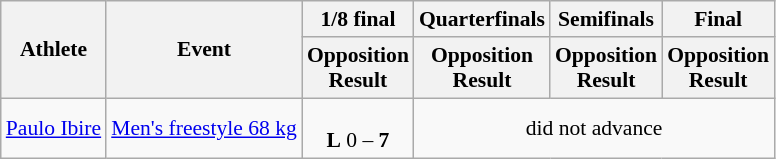<table class="wikitable" border="1" style="font-size:90%">
<tr>
<th rowspan=2>Athlete</th>
<th rowspan=2>Event</th>
<th>1/8 final</th>
<th>Quarterfinals</th>
<th>Semifinals</th>
<th>Final</th>
</tr>
<tr>
<th>Opposition<br>Result</th>
<th>Opposition<br>Result</th>
<th>Opposition<br>Result</th>
<th>Opposition<br>Result</th>
</tr>
<tr>
<td><a href='#'>Paulo Ibire</a></td>
<td><a href='#'>Men's freestyle 68 kg</a></td>
<td align=center> <br> <strong>L</strong> 0 – <strong>7</strong></td>
<td align=center colspan=3>did not advance</td>
</tr>
</table>
